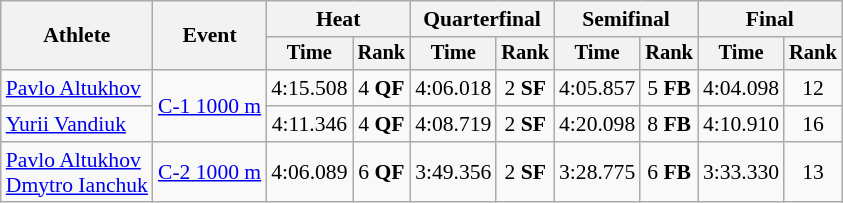<table class=wikitable style="font-size:90%">
<tr>
<th rowspan="2">Athlete</th>
<th rowspan="2">Event</th>
<th colspan=2>Heat</th>
<th colspan=2>Quarterfinal</th>
<th colspan=2>Semifinal</th>
<th colspan=2>Final</th>
</tr>
<tr style="font-size:95%">
<th>Time</th>
<th>Rank</th>
<th>Time</th>
<th>Rank</th>
<th>Time</th>
<th>Rank</th>
<th>Time</th>
<th>Rank</th>
</tr>
<tr align=center>
<td align=left><a href='#'>Pavlo Altukhov</a></td>
<td align=left rowspan=2><a href='#'>C-1 1000 m</a></td>
<td>4:15.508</td>
<td>4 <strong>QF</strong></td>
<td>4:06.018</td>
<td>2 <strong>SF</strong></td>
<td>4:05.857</td>
<td>5 <strong>FB</strong></td>
<td>4:04.098</td>
<td>12</td>
</tr>
<tr align=center>
<td align=left><a href='#'>Yurii Vandiuk</a></td>
<td>4:11.346</td>
<td>4 <strong>QF</strong></td>
<td>4:08.719</td>
<td>2 <strong>SF</strong></td>
<td>4:20.098</td>
<td>8 <strong>FB</strong></td>
<td>4:10.910</td>
<td>16</td>
</tr>
<tr align=center>
<td align=left><a href='#'>Pavlo Altukhov</a><br><a href='#'>Dmytro Ianchuk</a></td>
<td align=left><a href='#'>C-2 1000 m</a></td>
<td>4:06.089</td>
<td>6 <strong>QF</strong></td>
<td>3:49.356</td>
<td>2 <strong>SF</strong></td>
<td>3:28.775</td>
<td>6 <strong>FB</strong></td>
<td>3:33.330</td>
<td>13</td>
</tr>
</table>
